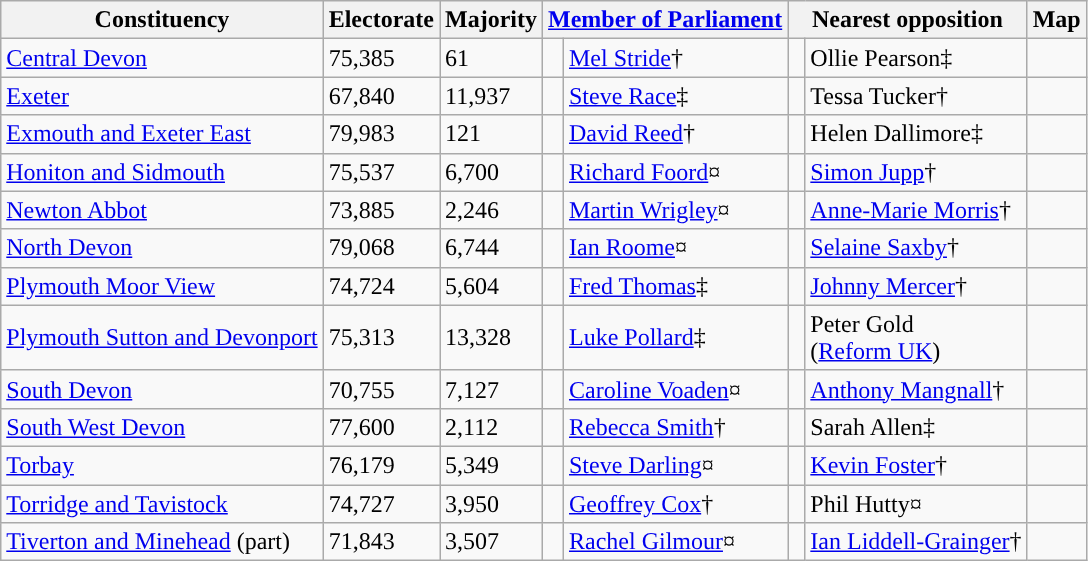<table class="wikitable sortable">
<tr>
<th rowspan="1">Constituency</th>
<th rowspan="1">Electorate</th>
<th rowspan="1">Majority</th>
<th colspan="2" class="unsortable"><a href='#'>Member of Parliament</a></th>
<th colspan="2" class="unsortable">Nearest opposition</th>
<th rowspan="1" class="unsortable">Map</th>
</tr>
<tr>
<td><a href='#'>Central Devon</a></td>
<td>75,385</td>
<td>61</td>
<td style="color:inherit;background:"> </td>
<td><a href='#'>Mel Stride</a>†</td>
<td style="color:inherit;background:"> </td>
<td>Ollie Pearson‡</td>
<td></td>
</tr>
<tr>
<td><a href='#'>Exeter</a></td>
<td>67,840</td>
<td>11,937</td>
<td style="color:inherit;background:"> </td>
<td><a href='#'>Steve Race</a>‡</td>
<td style="color:inherit;background:"> </td>
<td>Tessa Tucker†</td>
<td></td>
</tr>
<tr>
<td><a href='#'>Exmouth and Exeter East</a></td>
<td>79,983</td>
<td>121</td>
<td style="color:inherit;background:"> </td>
<td><a href='#'>David Reed</a>†</td>
<td style="color:inherit;background:"> </td>
<td>Helen Dallimore‡</td>
<td></td>
</tr>
<tr>
<td><a href='#'>Honiton and Sidmouth</a></td>
<td>75,537</td>
<td>6,700</td>
<td style="color:inherit;background:"> </td>
<td><a href='#'>Richard Foord</a>¤</td>
<td style="color:inherit;background:"> </td>
<td><a href='#'>Simon Jupp</a>†</td>
<td></td>
</tr>
<tr>
<td><a href='#'>Newton Abbot</a></td>
<td>73,885</td>
<td>2,246</td>
<td style="color:inherit;background:"> </td>
<td><a href='#'>Martin Wrigley</a>¤</td>
<td style="color:inherit;background:"> </td>
<td><a href='#'>Anne-Marie Morris</a>†</td>
<td></td>
</tr>
<tr>
<td><a href='#'>North Devon</a></td>
<td>79,068</td>
<td>6,744</td>
<td style="color:inherit;background:"> </td>
<td><a href='#'>Ian Roome</a>¤</td>
<td style="color:inherit;background:"> </td>
<td><a href='#'>Selaine Saxby</a>†</td>
<td></td>
</tr>
<tr>
<td><a href='#'>Plymouth Moor View</a></td>
<td>74,724</td>
<td>5,604</td>
<td style="color:inherit;background:"> </td>
<td><a href='#'>Fred Thomas</a>‡</td>
<td style="color:inherit;background:"> </td>
<td><a href='#'>Johnny Mercer</a>†</td>
<td></td>
</tr>
<tr>
<td><a href='#'>Plymouth Sutton and Devonport</a></td>
<td>75,313</td>
<td>13,328</td>
<td style="color:inherit;background:"> </td>
<td><a href='#'>Luke Pollard</a>‡</td>
<td style="color:inherit;background:"> </td>
<td>Peter Gold<br>(<a href='#'>Reform UK</a>)</td>
<td></td>
</tr>
<tr>
<td><a href='#'>South Devon</a></td>
<td>70,755</td>
<td>7,127</td>
<td style="color:inherit;background:"> </td>
<td><a href='#'>Caroline Voaden</a>¤</td>
<td style="color:inherit;background:"> </td>
<td><a href='#'>Anthony Mangnall</a>†</td>
<td></td>
</tr>
<tr>
<td><a href='#'>South West Devon</a></td>
<td>77,600</td>
<td>2,112</td>
<td style="color:inherit;background:"> </td>
<td><a href='#'>Rebecca Smith</a>†</td>
<td style="color:inherit;background:"> </td>
<td>Sarah Allen‡</td>
<td></td>
</tr>
<tr>
<td><a href='#'>Torbay</a></td>
<td>76,179</td>
<td>5,349</td>
<td style="color:inherit;background:"> </td>
<td><a href='#'>Steve Darling</a>¤</td>
<td style="color:inherit;background:"> </td>
<td><a href='#'>Kevin Foster</a>†</td>
<td></td>
</tr>
<tr>
<td><a href='#'>Torridge and Tavistock</a></td>
<td>74,727</td>
<td>3,950</td>
<td style="color:inherit;background:"> </td>
<td><a href='#'>Geoffrey Cox</a>†</td>
<td style="color:inherit;background:"> </td>
<td>Phil Hutty¤</td>
<td></td>
</tr>
<tr>
<td><a href='#'>Tiverton and Minehead</a> (part)</td>
<td>71,843</td>
<td>3,507</td>
<td style="color:inherit;background:"> </td>
<td><a href='#'>Rachel Gilmour</a>¤</td>
<td style="color:inherit;background:"> </td>
<td><a href='#'>Ian Liddell-Grainger</a>†</td>
<td></td>
</tr>
</table>
